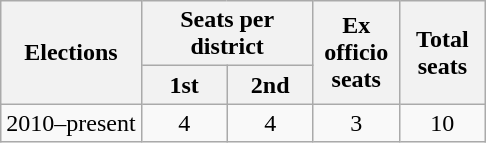<table class="wikitable">
<tr>
<th rowspan="2">Elections</th>
<th colspan="2">Seats per district</th>
<th rowspan="2" width="50px">Ex officio seats</th>
<th rowspan="2" width="50px">Total seats</th>
</tr>
<tr>
<th width="50px">1st</th>
<th width="50px">2nd</th>
</tr>
<tr align="center">
<td>2010–present</td>
<td>4</td>
<td>4</td>
<td>3</td>
<td>10</td>
</tr>
</table>
